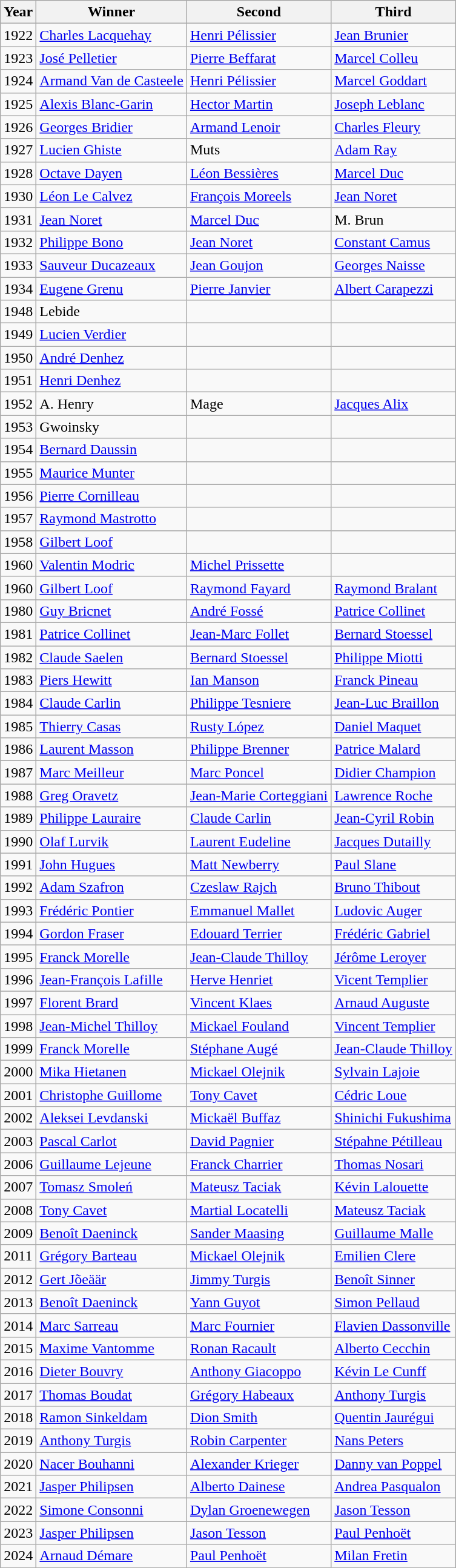<table class="wikitable">
<tr>
<th>Year</th>
<th>Winner</th>
<th>Second</th>
<th>Third</th>
</tr>
<tr>
<td>1922</td>
<td> <a href='#'>Charles Lacquehay</a></td>
<td> <a href='#'>Henri Pélissier</a></td>
<td> <a href='#'>Jean Brunier</a></td>
</tr>
<tr>
<td>1923</td>
<td> <a href='#'>José Pelletier</a></td>
<td> <a href='#'>Pierre Beffarat</a></td>
<td> <a href='#'>Marcel Colleu</a></td>
</tr>
<tr>
<td>1924</td>
<td> <a href='#'>Armand Van de Casteele</a></td>
<td> <a href='#'>Henri Pélissier</a></td>
<td> <a href='#'>Marcel Goddart</a></td>
</tr>
<tr>
<td>1925</td>
<td> <a href='#'>Alexis Blanc-Garin</a></td>
<td> <a href='#'>Hector Martin</a></td>
<td> <a href='#'>Joseph Leblanc</a></td>
</tr>
<tr>
<td>1926</td>
<td> <a href='#'>Georges Bridier</a></td>
<td> <a href='#'>Armand Lenoir</a></td>
<td> <a href='#'>Charles Fleury</a></td>
</tr>
<tr>
<td>1927</td>
<td> <a href='#'>Lucien Ghiste</a></td>
<td>Muts</td>
<td> <a href='#'>Adam Ray</a></td>
</tr>
<tr>
<td>1928</td>
<td> <a href='#'>Octave Dayen</a></td>
<td> <a href='#'>Léon Bessières</a></td>
<td> <a href='#'>Marcel Duc</a></td>
</tr>
<tr>
<td>1930</td>
<td> <a href='#'>Léon Le Calvez</a></td>
<td> <a href='#'>François Moreels</a></td>
<td> <a href='#'>Jean Noret</a></td>
</tr>
<tr>
<td>1931</td>
<td> <a href='#'>Jean Noret</a></td>
<td> <a href='#'>Marcel Duc</a></td>
<td> M. Brun</td>
</tr>
<tr>
<td>1932</td>
<td> <a href='#'>Philippe Bono</a></td>
<td> <a href='#'>Jean Noret</a></td>
<td> <a href='#'>Constant Camus</a></td>
</tr>
<tr>
<td>1933</td>
<td> <a href='#'>Sauveur Ducazeaux</a></td>
<td> <a href='#'>Jean Goujon</a></td>
<td> <a href='#'>Georges Naisse</a></td>
</tr>
<tr>
<td>1934</td>
<td> <a href='#'>Eugene Grenu</a></td>
<td> <a href='#'>Pierre Janvier</a></td>
<td> <a href='#'>Albert Carapezzi</a></td>
</tr>
<tr>
<td>1948</td>
<td> Lebide</td>
<td></td>
<td></td>
</tr>
<tr>
<td>1949</td>
<td> <a href='#'>Lucien Verdier</a></td>
<td></td>
<td></td>
</tr>
<tr>
<td>1950</td>
<td> <a href='#'>André Denhez</a></td>
<td></td>
<td></td>
</tr>
<tr>
<td>1951</td>
<td> <a href='#'>Henri Denhez</a></td>
<td></td>
<td></td>
</tr>
<tr>
<td>1952</td>
<td> A. Henry</td>
<td> Mage</td>
<td> <a href='#'>Jacques Alix</a></td>
</tr>
<tr>
<td>1953</td>
<td> Gwoinsky</td>
<td></td>
<td></td>
</tr>
<tr>
<td>1954</td>
<td> <a href='#'>Bernard Daussin</a></td>
<td></td>
<td></td>
</tr>
<tr>
<td>1955</td>
<td> <a href='#'>Maurice Munter</a></td>
<td></td>
<td></td>
</tr>
<tr>
<td>1956</td>
<td> <a href='#'>Pierre Cornilleau</a></td>
<td></td>
<td></td>
</tr>
<tr>
<td>1957</td>
<td> <a href='#'>Raymond Mastrotto</a></td>
<td></td>
<td></td>
</tr>
<tr>
<td>1958</td>
<td> <a href='#'>Gilbert Loof</a></td>
<td></td>
<td></td>
</tr>
<tr>
<td>1960</td>
<td> <a href='#'>Valentin Modric</a></td>
<td> <a href='#'>Michel Prissette</a></td>
<td></td>
</tr>
<tr>
<td>1960</td>
<td> <a href='#'>Gilbert Loof</a></td>
<td> <a href='#'>Raymond Fayard</a></td>
<td> <a href='#'>Raymond Bralant</a></td>
</tr>
<tr>
<td>1980</td>
<td> <a href='#'>Guy Bricnet</a></td>
<td> <a href='#'>André Fossé</a></td>
<td> <a href='#'>Patrice Collinet</a></td>
</tr>
<tr>
<td>1981</td>
<td> <a href='#'>Patrice Collinet</a></td>
<td> <a href='#'>Jean-Marc Follet</a></td>
<td> <a href='#'>Bernard Stoessel</a></td>
</tr>
<tr>
<td>1982</td>
<td> <a href='#'>Claude Saelen</a></td>
<td> <a href='#'>Bernard Stoessel</a></td>
<td> <a href='#'>Philippe Miotti</a></td>
</tr>
<tr>
<td>1983</td>
<td> <a href='#'>Piers Hewitt</a></td>
<td> <a href='#'>Ian Manson</a></td>
<td> <a href='#'>Franck Pineau</a></td>
</tr>
<tr>
<td>1984</td>
<td> <a href='#'>Claude Carlin</a></td>
<td> <a href='#'>Philippe Tesniere</a></td>
<td> <a href='#'>Jean-Luc Braillon</a></td>
</tr>
<tr>
<td>1985</td>
<td> <a href='#'>Thierry Casas</a></td>
<td> <a href='#'>Rusty López</a></td>
<td> <a href='#'>Daniel Maquet</a></td>
</tr>
<tr>
<td>1986</td>
<td> <a href='#'>Laurent Masson</a></td>
<td> <a href='#'>Philippe Brenner</a></td>
<td> <a href='#'>Patrice Malard</a></td>
</tr>
<tr>
<td>1987</td>
<td> <a href='#'>Marc Meilleur</a></td>
<td> <a href='#'>Marc Poncel</a></td>
<td> <a href='#'>Didier Champion</a></td>
</tr>
<tr>
<td>1988</td>
<td> <a href='#'>Greg Oravetz</a></td>
<td> <a href='#'>Jean-Marie Corteggiani</a></td>
<td> <a href='#'>Lawrence Roche</a></td>
</tr>
<tr>
<td>1989</td>
<td> <a href='#'>Philippe Lauraire</a></td>
<td> <a href='#'>Claude Carlin</a></td>
<td> <a href='#'>Jean-Cyril Robin</a></td>
</tr>
<tr>
<td>1990</td>
<td> <a href='#'>Olaf Lurvik</a></td>
<td> <a href='#'>Laurent Eudeline</a></td>
<td> <a href='#'>Jacques Dutailly</a></td>
</tr>
<tr>
<td>1991</td>
<td> <a href='#'>John Hugues</a></td>
<td> <a href='#'>Matt Newberry</a></td>
<td> <a href='#'>Paul Slane</a></td>
</tr>
<tr>
<td>1992</td>
<td> <a href='#'>Adam Szafron</a></td>
<td> <a href='#'>Czeslaw Rajch</a></td>
<td> <a href='#'>Bruno Thibout</a></td>
</tr>
<tr>
<td>1993</td>
<td> <a href='#'>Frédéric Pontier</a></td>
<td> <a href='#'>Emmanuel Mallet</a></td>
<td> <a href='#'>Ludovic Auger</a></td>
</tr>
<tr>
<td>1994</td>
<td> <a href='#'>Gordon Fraser</a></td>
<td> <a href='#'>Edouard Terrier</a></td>
<td> <a href='#'>Frédéric Gabriel</a></td>
</tr>
<tr>
<td>1995</td>
<td> <a href='#'>Franck Morelle</a></td>
<td> <a href='#'>Jean-Claude Thilloy</a></td>
<td> <a href='#'>Jérôme Leroyer</a></td>
</tr>
<tr>
<td>1996</td>
<td> <a href='#'>Jean-François Lafille</a></td>
<td> <a href='#'>Herve Henriet</a></td>
<td> <a href='#'>Vicent Templier</a></td>
</tr>
<tr>
<td>1997</td>
<td> <a href='#'>Florent Brard</a></td>
<td> <a href='#'>Vincent Klaes</a></td>
<td> <a href='#'>Arnaud Auguste</a></td>
</tr>
<tr>
<td>1998</td>
<td> <a href='#'>Jean-Michel Thilloy</a></td>
<td> <a href='#'>Mickael Fouland</a></td>
<td> <a href='#'>Vincent Templier</a></td>
</tr>
<tr>
<td>1999</td>
<td> <a href='#'>Franck Morelle</a></td>
<td> <a href='#'>Stéphane Augé</a></td>
<td> <a href='#'>Jean-Claude Thilloy</a></td>
</tr>
<tr>
<td>2000</td>
<td> <a href='#'>Mika Hietanen</a></td>
<td> <a href='#'>Mickael Olejnik</a></td>
<td> <a href='#'>Sylvain Lajoie</a></td>
</tr>
<tr>
<td>2001</td>
<td> <a href='#'>Christophe Guillome</a></td>
<td> <a href='#'>Tony Cavet</a></td>
<td> <a href='#'>Cédric Loue</a></td>
</tr>
<tr>
<td>2002</td>
<td> <a href='#'>Aleksei Levdanski</a></td>
<td> <a href='#'>Mickaël Buffaz</a></td>
<td> <a href='#'>Shinichi Fukushima</a></td>
</tr>
<tr>
<td>2003</td>
<td> <a href='#'>Pascal Carlot</a></td>
<td> <a href='#'>David Pagnier</a></td>
<td> <a href='#'>Stépahne Pétilleau</a></td>
</tr>
<tr>
<td>2006</td>
<td> <a href='#'>Guillaume Lejeune</a></td>
<td> <a href='#'>Franck Charrier</a></td>
<td> <a href='#'>Thomas Nosari</a></td>
</tr>
<tr>
<td>2007</td>
<td> <a href='#'>Tomasz Smoleń</a></td>
<td> <a href='#'>Mateusz Taciak</a></td>
<td> <a href='#'>Kévin Lalouette</a></td>
</tr>
<tr>
<td>2008</td>
<td> <a href='#'>Tony Cavet</a></td>
<td> <a href='#'>Martial Locatelli</a></td>
<td> <a href='#'>Mateusz Taciak</a></td>
</tr>
<tr>
<td>2009</td>
<td> <a href='#'>Benoît Daeninck</a></td>
<td> <a href='#'>Sander Maasing</a></td>
<td> <a href='#'>Guillaume Malle</a></td>
</tr>
<tr>
<td>2011</td>
<td> <a href='#'>Grégory Barteau</a></td>
<td> <a href='#'>Mickael Olejnik</a></td>
<td> <a href='#'>Emilien Clere</a></td>
</tr>
<tr>
<td>2012</td>
<td> <a href='#'>Gert Jõeäär</a></td>
<td> <a href='#'>Jimmy Turgis</a></td>
<td> <a href='#'>Benoît Sinner</a></td>
</tr>
<tr>
<td>2013</td>
<td> <a href='#'>Benoît Daeninck</a></td>
<td> <a href='#'>Yann Guyot</a></td>
<td> <a href='#'>Simon Pellaud</a></td>
</tr>
<tr>
<td>2014</td>
<td> <a href='#'>Marc Sarreau</a></td>
<td> <a href='#'>Marc Fournier</a></td>
<td> <a href='#'>Flavien Dassonville</a></td>
</tr>
<tr>
<td>2015</td>
<td> <a href='#'>Maxime Vantomme</a></td>
<td> <a href='#'>Ronan Racault</a></td>
<td> <a href='#'>Alberto Cecchin</a></td>
</tr>
<tr>
<td>2016</td>
<td> <a href='#'>Dieter Bouvry</a></td>
<td> <a href='#'>Anthony Giacoppo</a></td>
<td> <a href='#'>Kévin Le Cunff</a></td>
</tr>
<tr>
<td>2017</td>
<td> <a href='#'>Thomas Boudat</a></td>
<td> <a href='#'>Grégory Habeaux</a></td>
<td> <a href='#'>Anthony Turgis</a></td>
</tr>
<tr>
<td>2018</td>
<td> <a href='#'>Ramon Sinkeldam</a></td>
<td> <a href='#'>Dion Smith</a></td>
<td> <a href='#'>Quentin Jaurégui</a></td>
</tr>
<tr>
<td>2019</td>
<td> <a href='#'>Anthony Turgis</a></td>
<td> <a href='#'>Robin Carpenter</a></td>
<td> <a href='#'>Nans Peters</a></td>
</tr>
<tr>
<td>2020</td>
<td> <a href='#'>Nacer Bouhanni</a></td>
<td> <a href='#'>Alexander Krieger</a></td>
<td> <a href='#'>Danny van Poppel</a></td>
</tr>
<tr>
<td>2021</td>
<td> <a href='#'>Jasper Philipsen</a></td>
<td> <a href='#'>Alberto Dainese</a></td>
<td> <a href='#'>Andrea Pasqualon</a></td>
</tr>
<tr>
<td>2022</td>
<td> <a href='#'>Simone Consonni</a></td>
<td> <a href='#'>Dylan Groenewegen</a></td>
<td> <a href='#'>Jason Tesson</a></td>
</tr>
<tr>
<td>2023</td>
<td> <a href='#'>Jasper Philipsen</a></td>
<td> <a href='#'>Jason Tesson</a></td>
<td> <a href='#'>Paul Penhoët</a></td>
</tr>
<tr>
<td>2024</td>
<td> <a href='#'>Arnaud Démare</a></td>
<td> <a href='#'>Paul Penhoët</a></td>
<td> <a href='#'>Milan Fretin</a></td>
</tr>
</table>
